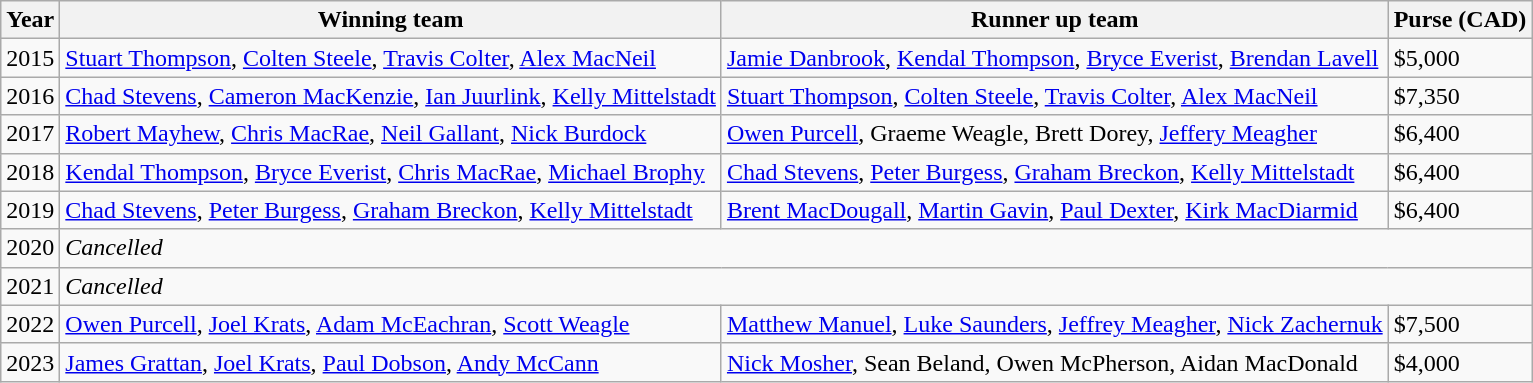<table class="wikitable">
<tr>
<th scope="col">Year</th>
<th scope="col">Winning team</th>
<th scope="col">Runner up team</th>
<th scope="col">Purse (CAD)</th>
</tr>
<tr>
<td>2015</td>
<td> <a href='#'>Stuart Thompson</a>, <a href='#'>Colten Steele</a>, <a href='#'>Travis Colter</a>, <a href='#'>Alex MacNeil</a></td>
<td> <a href='#'>Jamie Danbrook</a>, <a href='#'>Kendal Thompson</a>, <a href='#'>Bryce Everist</a>, <a href='#'>Brendan Lavell</a></td>
<td>$5,000</td>
</tr>
<tr>
<td>2016</td>
<td> <a href='#'>Chad Stevens</a>, <a href='#'>Cameron MacKenzie</a>, <a href='#'>Ian Juurlink</a>, <a href='#'>Kelly Mittelstadt</a></td>
<td> <a href='#'>Stuart Thompson</a>, <a href='#'>Colten Steele</a>, <a href='#'>Travis Colter</a>, <a href='#'>Alex MacNeil</a></td>
<td>$7,350</td>
</tr>
<tr>
<td>2017</td>
<td> <a href='#'>Robert Mayhew</a>, <a href='#'>Chris MacRae</a>, <a href='#'>Neil Gallant</a>, <a href='#'>Nick Burdock</a></td>
<td> <a href='#'>Owen Purcell</a>, Graeme Weagle, Brett Dorey, <a href='#'>Jeffery Meagher</a></td>
<td>$6,400</td>
</tr>
<tr>
<td>2018</td>
<td> <a href='#'>Kendal Thompson</a>, <a href='#'>Bryce Everist</a>, <a href='#'>Chris MacRae</a>, <a href='#'>Michael Brophy</a></td>
<td> <a href='#'>Chad Stevens</a>, <a href='#'>Peter Burgess</a>, <a href='#'>Graham Breckon</a>, <a href='#'>Kelly Mittelstadt</a></td>
<td>$6,400</td>
</tr>
<tr>
<td>2019</td>
<td> <a href='#'>Chad Stevens</a>, <a href='#'>Peter Burgess</a>, <a href='#'>Graham Breckon</a>, <a href='#'>Kelly Mittelstadt</a></td>
<td> <a href='#'>Brent MacDougall</a>, <a href='#'>Martin Gavin</a>, <a href='#'>Paul Dexter</a>, <a href='#'>Kirk MacDiarmid</a></td>
<td>$6,400</td>
</tr>
<tr>
<td>2020</td>
<td colspan="3"><em>Cancelled</em></td>
</tr>
<tr>
<td>2021</td>
<td colspan="3"><em>Cancelled</em></td>
</tr>
<tr>
<td>2022</td>
<td> <a href='#'>Owen Purcell</a>, <a href='#'>Joel Krats</a>, <a href='#'>Adam McEachran</a>, <a href='#'>Scott Weagle</a></td>
<td> <a href='#'>Matthew Manuel</a>, <a href='#'>Luke Saunders</a>, <a href='#'>Jeffrey Meagher</a>, <a href='#'>Nick Zachernuk</a></td>
<td>$7,500</td>
</tr>
<tr>
<td>2023</td>
<td> <a href='#'>James Grattan</a>, <a href='#'>Joel Krats</a>, <a href='#'>Paul Dobson</a>, <a href='#'>Andy McCann</a></td>
<td> <a href='#'>Nick Mosher</a>, Sean Beland, Owen McPherson, Aidan MacDonald</td>
<td>$4,000</td>
</tr>
</table>
